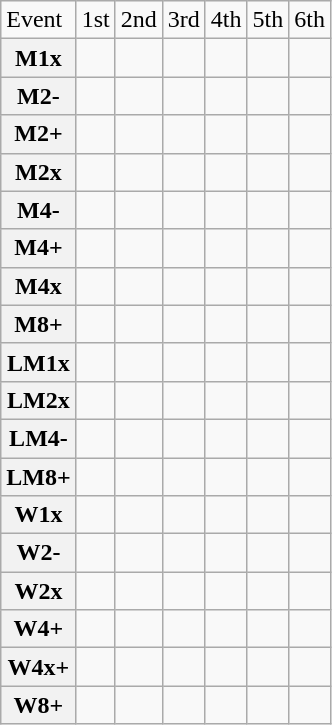<table class="wikitable">
<tr>
<td>Event</td>
<td>1st</td>
<td>2nd</td>
<td>3rd</td>
<td>4th</td>
<td>5th</td>
<td>6th</td>
</tr>
<tr>
<th>M1x</th>
<td></td>
<td></td>
<td></td>
<td></td>
<td></td>
<td></td>
</tr>
<tr>
<th>M2-</th>
<td></td>
<td></td>
<td></td>
<td></td>
<td></td>
<td></td>
</tr>
<tr>
<th>M2+</th>
<td></td>
<td></td>
<td></td>
<td></td>
<td></td>
<td></td>
</tr>
<tr>
<th>M2x</th>
<td></td>
<td></td>
<td></td>
<td></td>
<td></td>
<td></td>
</tr>
<tr>
<th>M4-</th>
<td></td>
<td></td>
<td></td>
<td></td>
<td></td>
<td></td>
</tr>
<tr>
<th>M4+</th>
<td></td>
<td></td>
<td></td>
<td></td>
<td></td>
<td></td>
</tr>
<tr>
<th>M4x</th>
<td></td>
<td></td>
<td></td>
<td></td>
<td></td>
<td></td>
</tr>
<tr>
<th>M8+</th>
<td></td>
<td></td>
<td></td>
<td></td>
<td></td>
<td></td>
</tr>
<tr>
<th>LM1x</th>
<td></td>
<td></td>
<td></td>
<td></td>
<td></td>
<td></td>
</tr>
<tr>
<th>LM2x</th>
<td></td>
<td></td>
<td></td>
<td></td>
<td></td>
<td></td>
</tr>
<tr>
<th>LM4-</th>
<td></td>
<td></td>
<td></td>
<td></td>
<td></td>
<td></td>
</tr>
<tr>
<th>LM8+</th>
<td></td>
<td></td>
<td></td>
<td></td>
<td></td>
<td></td>
</tr>
<tr>
<th>W1x</th>
<td></td>
<td></td>
<td></td>
<td></td>
<td></td>
<td></td>
</tr>
<tr>
<th>W2-</th>
<td></td>
<td></td>
<td></td>
<td></td>
<td></td>
<td></td>
</tr>
<tr>
<th>W2x</th>
<td></td>
<td></td>
<td></td>
<td></td>
<td></td>
<td></td>
</tr>
<tr>
<th>W4+</th>
<td></td>
<td></td>
<td></td>
<td></td>
<td></td>
<td></td>
</tr>
<tr>
<th>W4x+</th>
<td></td>
<td></td>
<td></td>
<td></td>
<td></td>
<td></td>
</tr>
<tr>
<th>W8+</th>
<td></td>
<td></td>
<td></td>
<td></td>
<td></td>
<td></td>
</tr>
</table>
